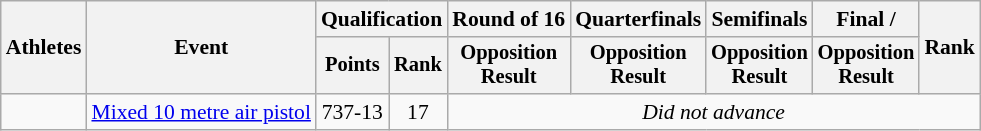<table class="wikitable" style="font-size:90%;">
<tr>
<th rowspan=2>Athletes</th>
<th rowspan=2>Event</th>
<th colspan=2>Qualification</th>
<th>Round of 16</th>
<th>Quarterfinals</th>
<th>Semifinals</th>
<th>Final / </th>
<th rowspan=2>Rank</th>
</tr>
<tr style="font-size:95%">
<th>Points</th>
<th>Rank</th>
<th>Opposition<br>Result</th>
<th>Opposition<br>Result</th>
<th>Opposition<br>Result</th>
<th>Opposition<br>Result</th>
</tr>
<tr align=center>
<td align=left><br></td>
<td align=left><a href='#'>Mixed 10 metre air pistol</a></td>
<td>737-13</td>
<td>17</td>
<td colspan=5><em>Did not advance</em></td>
</tr>
</table>
